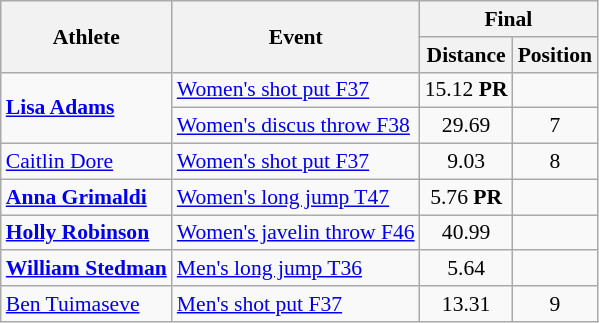<table class=wikitable style="font-size:90%">
<tr>
<th rowspan="2">Athlete</th>
<th rowspan="2">Event</th>
<th colspan="2">Final</th>
</tr>
<tr>
<th>Distance</th>
<th>Position</th>
</tr>
<tr align=center>
<td align=left rowspan=2><strong><a href='#'>Lisa Adams</a></strong></td>
<td align=left><a href='#'>Women's shot put F37</a></td>
<td>15.12 <strong>PR</strong></td>
<td></td>
</tr>
<tr align=center>
<td align=left><a href='#'>Women's discus throw F38</a></td>
<td>29.69</td>
<td>7</td>
</tr>
<tr align=center>
<td align=left><a href='#'>Caitlin Dore</a></td>
<td align=left><a href='#'>Women's shot put F37</a></td>
<td>9.03</td>
<td>8</td>
</tr>
<tr align=center>
<td align=left><strong><a href='#'>Anna Grimaldi</a></strong></td>
<td align=left><a href='#'>Women's long jump T47</a></td>
<td>5.76 <strong>PR</strong></td>
<td></td>
</tr>
<tr align=center>
<td align=left><strong><a href='#'>Holly Robinson</a></strong></td>
<td align=left><a href='#'>Women's javelin throw F46</a></td>
<td>40.99</td>
<td></td>
</tr>
<tr align=center>
<td align=left><strong><a href='#'>William Stedman</a></strong></td>
<td align=left><a href='#'>Men's long jump T36</a></td>
<td>5.64</td>
<td></td>
</tr>
<tr align=center>
<td align=left><a href='#'>Ben Tuimaseve</a></td>
<td align=left><a href='#'>Men's shot put F37</a></td>
<td>13.31</td>
<td>9</td>
</tr>
</table>
